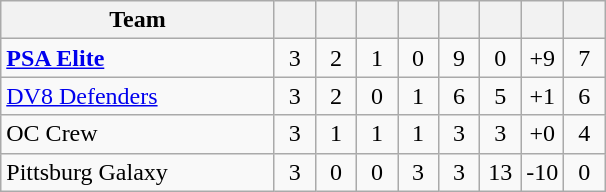<table class="wikitable" style="text-align:center;">
<tr>
<th width=175>Team</th>
<th width=20></th>
<th width=20></th>
<th width=20></th>
<th width=20></th>
<th width=20></th>
<th width=20></th>
<th width=20></th>
<th width=20></th>
</tr>
<tr>
<td align=left> <strong><a href='#'>PSA Elite</a></strong></td>
<td>3</td>
<td>2</td>
<td>1</td>
<td>0</td>
<td>9</td>
<td>0</td>
<td>+9</td>
<td>7</td>
</tr>
<tr>
<td align=left> <a href='#'>DV8 Defenders</a></td>
<td>3</td>
<td>2</td>
<td>0</td>
<td>1</td>
<td>6</td>
<td>5</td>
<td>+1</td>
<td>6</td>
</tr>
<tr>
<td align=left> OC Crew</td>
<td>3</td>
<td>1</td>
<td>1</td>
<td>1</td>
<td>3</td>
<td>3</td>
<td>+0</td>
<td>4</td>
</tr>
<tr>
<td align=left> Pittsburg Galaxy</td>
<td>3</td>
<td>0</td>
<td>0</td>
<td>3</td>
<td>3</td>
<td>13</td>
<td>-10</td>
<td>0</td>
</tr>
</table>
